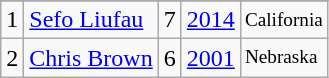<table class="wikitable">
<tr>
</tr>
<tr>
<td>1</td>
<td><a href='#'>Sefo Liufau</a></td>
<td><abbr>7</abbr></td>
<td><a href='#'>2014</a></td>
<td style="font-size:80%;">California</td>
</tr>
<tr>
<td>2</td>
<td><a href='#'>Chris Brown</a></td>
<td><abbr>6</abbr></td>
<td><a href='#'>2001</a></td>
<td style="font-size:80%;">Nebraska</td>
</tr>
</table>
